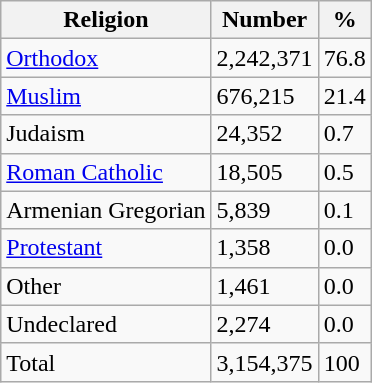<table class="wikitable">
<tr>
<th>Religion</th>
<th>Number</th>
<th>%</th>
</tr>
<tr>
<td><a href='#'>Orthodox</a></td>
<td>2,242,371</td>
<td>76.8</td>
</tr>
<tr>
<td><a href='#'>Muslim</a></td>
<td>676,215</td>
<td>21.4</td>
</tr>
<tr>
<td>Judaism</td>
<td>24,352</td>
<td>0.7</td>
</tr>
<tr>
<td><a href='#'>Roman Catholic</a></td>
<td>18,505</td>
<td>0.5</td>
</tr>
<tr>
<td>Armenian Gregorian</td>
<td>5,839</td>
<td>0.1</td>
</tr>
<tr>
<td><a href='#'>Protestant</a></td>
<td>1,358</td>
<td>0.0</td>
</tr>
<tr>
<td>Other</td>
<td>1,461</td>
<td>0.0</td>
</tr>
<tr>
<td>Undeclared</td>
<td>2,274</td>
<td>0.0</td>
</tr>
<tr>
<td>Total</td>
<td>3,154,375</td>
<td>100</td>
</tr>
</table>
